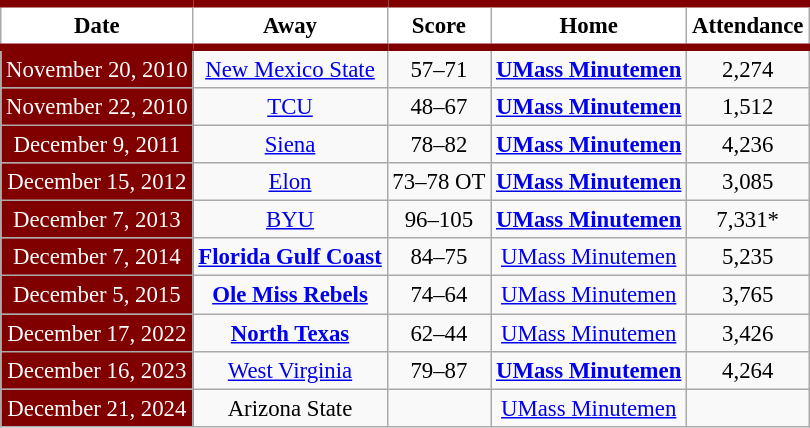<table class="wikitable sortable" style="font-size: 95%;text-align: center;">
<tr>
<th style="background:#FFFFFF; border-top:#800000 5px solid; border-bottom:#800000 5px solid;">Date</th>
<th style="background:#FFFFFF; border-top:#800000 5px solid; border-bottom:#800000 5px solid;">Away</th>
<th style="background:#FFFFFF; border-top:#800000 5px solid; border-bottom:#800000 5px solid;">Score</th>
<th style="background:#FFFFFF; border-top:#800000 5px solid; border-bottom:#800000 5px solid;">Home</th>
<th style="background:#FFFFFF; border-top:#800000 5px solid; border-bottom:#800000 5px solid;">Attendance</th>
</tr>
<tr>
<td ! style="background:#800000; color:#FFFFFF;">November 20, 2010</td>
<td><a href='#'>New Mexico State</a></td>
<td>57–71</td>
<td><strong><a href='#'>UMass Minutemen</a></strong></td>
<td>2,274</td>
</tr>
<tr>
<td ! style="background:#800000; color:#FFFFFF;">November 22, 2010</td>
<td><a href='#'>TCU</a></td>
<td>48–67</td>
<td><strong><a href='#'>UMass Minutemen</a></strong></td>
<td>1,512</td>
</tr>
<tr>
<td ! style="background:#800000; color:#FFFFFF;">December 9, 2011</td>
<td><a href='#'>Siena</a></td>
<td>78–82</td>
<td><strong><a href='#'>UMass Minutemen</a></strong></td>
<td>4,236</td>
</tr>
<tr>
<td ! style="background:#800000; color:#FFFFFF;">December 15, 2012</td>
<td><a href='#'>Elon</a></td>
<td>73–78 OT</td>
<td><strong><a href='#'>UMass Minutemen</a></strong></td>
<td>3,085</td>
</tr>
<tr>
<td ! style="background:#800000; color:#FFFFFF;">December 7, 2013</td>
<td><a href='#'>BYU</a></td>
<td>96–105</td>
<td><strong><a href='#'>UMass Minutemen</a></strong></td>
<td>7,331*</td>
</tr>
<tr>
<td ! style="background:#800000; color:#FFFFFF;">December 7, 2014</td>
<td><strong><a href='#'>Florida Gulf Coast</a></strong></td>
<td>84–75</td>
<td><a href='#'>UMass Minutemen</a></td>
<td>5,235</td>
</tr>
<tr>
<td ! style="background:#800000; color:#FFFFFF;">December 5, 2015</td>
<td><strong><a href='#'>Ole Miss Rebels</a></strong></td>
<td>74–64</td>
<td><a href='#'>UMass Minutemen</a></td>
<td>3,765</td>
</tr>
<tr>
<td ! style="background:#800000; color:#FFFFFF;">December 17, 2022</td>
<td><strong><a href='#'>North Texas</a></strong></td>
<td>62–44</td>
<td><a href='#'>UMass Minutemen</a></td>
<td>3,426</td>
</tr>
<tr>
<td ! style="background:#800000; color:#FFFFFF;">December 16, 2023</td>
<td><a href='#'>West Virginia</a></td>
<td>79–87</td>
<td><strong><a href='#'>UMass Minutemen</a></strong></td>
<td>4,264</td>
</tr>
<tr>
<td ! style="background:#800000; color:#FFFFFF;">December 21, 2024</td>
<td>Arizona State</td>
<td></td>
<td><a href='#'>UMass Minutemen</a></td>
<td></td>
</tr>
</table>
